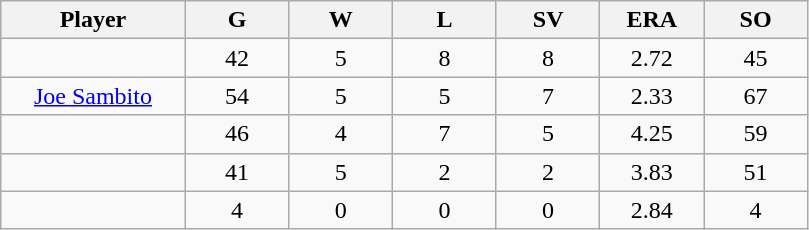<table class="wikitable sortable">
<tr>
<th bgcolor="#DDDDFF" width="16%">Player</th>
<th bgcolor="#DDDDFF" width="9%">G</th>
<th bgcolor="#DDDDFF" width="9%">W</th>
<th bgcolor="#DDDDFF" width="9%">L</th>
<th bgcolor="#DDDDFF" width="9%">SV</th>
<th bgcolor="#DDDDFF" width="9%">ERA</th>
<th bgcolor="#DDDDFF" width="9%">SO</th>
</tr>
<tr align="center">
<td></td>
<td>42</td>
<td>5</td>
<td>8</td>
<td>8</td>
<td>2.72</td>
<td>45</td>
</tr>
<tr align=center>
<td><a href='#'>Joe Sambito</a></td>
<td>54</td>
<td>5</td>
<td>5</td>
<td>7</td>
<td>2.33</td>
<td>67</td>
</tr>
<tr align=center>
<td></td>
<td>46</td>
<td>4</td>
<td>7</td>
<td>5</td>
<td>4.25</td>
<td>59</td>
</tr>
<tr align="center">
<td></td>
<td>41</td>
<td>5</td>
<td>2</td>
<td>2</td>
<td>3.83</td>
<td>51</td>
</tr>
<tr align="center">
<td></td>
<td>4</td>
<td>0</td>
<td>0</td>
<td>0</td>
<td>2.84</td>
<td>4</td>
</tr>
</table>
